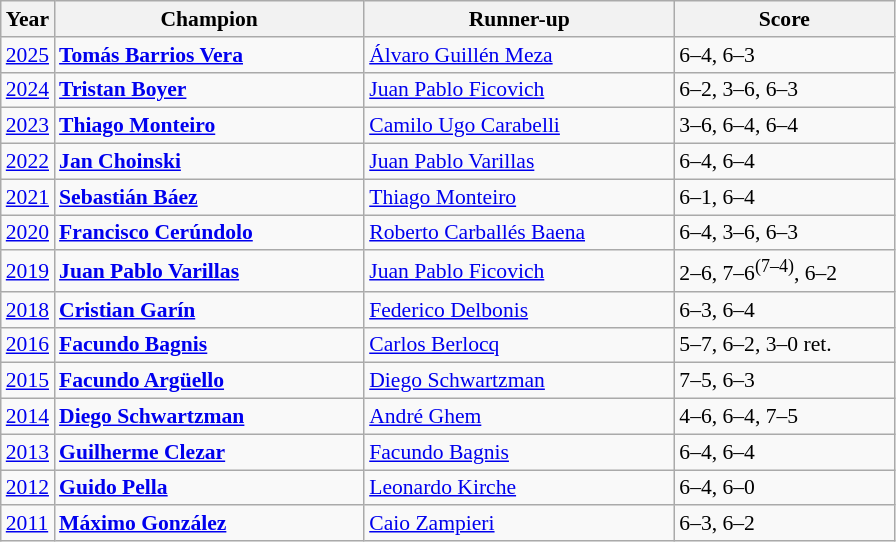<table class="wikitable" style="font-size:90%">
<tr>
<th>Year</th>
<th width="200">Champion</th>
<th width="200">Runner-up</th>
<th width="140">Score</th>
</tr>
<tr>
<td><a href='#'>2025</a></td>
<td> <strong><a href='#'>Tomás Barrios Vera</a></strong></td>
<td> <a href='#'>Álvaro Guillén Meza</a></td>
<td>6–4, 6–3</td>
</tr>
<tr>
<td><a href='#'>2024</a></td>
<td> <strong><a href='#'>Tristan Boyer</a></strong></td>
<td> <a href='#'>Juan Pablo Ficovich</a></td>
<td>6–2, 3–6, 6–3</td>
</tr>
<tr>
<td><a href='#'>2023</a></td>
<td> <strong><a href='#'>Thiago Monteiro</a></strong></td>
<td> <a href='#'>Camilo Ugo Carabelli</a></td>
<td>3–6, 6–4, 6–4</td>
</tr>
<tr>
<td><a href='#'>2022</a></td>
<td> <strong><a href='#'>Jan Choinski</a></strong></td>
<td> <a href='#'>Juan Pablo Varillas</a></td>
<td>6–4, 6–4</td>
</tr>
<tr>
<td><a href='#'>2021</a></td>
<td> <strong><a href='#'>Sebastián Báez</a></strong></td>
<td> <a href='#'>Thiago Monteiro</a></td>
<td>6–1, 6–4</td>
</tr>
<tr>
<td><a href='#'>2020</a></td>
<td> <strong><a href='#'>Francisco Cerúndolo</a></strong></td>
<td> <a href='#'>Roberto Carballés Baena</a></td>
<td>6–4, 3–6, 6–3</td>
</tr>
<tr>
<td><a href='#'>2019</a></td>
<td> <strong><a href='#'>Juan Pablo Varillas</a></strong></td>
<td> <a href='#'>Juan Pablo Ficovich</a></td>
<td>2–6, 7–6<sup>(7–4)</sup>, 6–2</td>
</tr>
<tr>
<td><a href='#'>2018</a></td>
<td> <strong><a href='#'>Cristian Garín</a></strong></td>
<td> <a href='#'>Federico Delbonis</a></td>
<td>6–3, 6–4</td>
</tr>
<tr>
<td><a href='#'>2016</a></td>
<td> <strong><a href='#'>Facundo Bagnis</a></strong></td>
<td> <a href='#'>Carlos Berlocq</a></td>
<td>5–7, 6–2, 3–0 ret.</td>
</tr>
<tr>
<td><a href='#'>2015</a></td>
<td> <strong><a href='#'>Facundo Argüello</a></strong></td>
<td> <a href='#'>Diego Schwartzman</a></td>
<td>7–5, 6–3</td>
</tr>
<tr>
<td><a href='#'>2014</a></td>
<td> <strong><a href='#'>Diego Schwartzman</a></strong></td>
<td> <a href='#'>André Ghem</a></td>
<td>4–6, 6–4, 7–5</td>
</tr>
<tr>
<td><a href='#'>2013</a></td>
<td> <strong><a href='#'>Guilherme Clezar</a></strong></td>
<td> <a href='#'>Facundo Bagnis</a></td>
<td>6–4, 6–4</td>
</tr>
<tr>
<td><a href='#'>2012</a></td>
<td> <strong><a href='#'>Guido Pella</a></strong></td>
<td> <a href='#'>Leonardo Kirche</a></td>
<td>6–4, 6–0</td>
</tr>
<tr>
<td><a href='#'>2011</a></td>
<td> <strong><a href='#'>Máximo González</a></strong></td>
<td> <a href='#'>Caio Zampieri</a></td>
<td>6–3, 6–2</td>
</tr>
</table>
